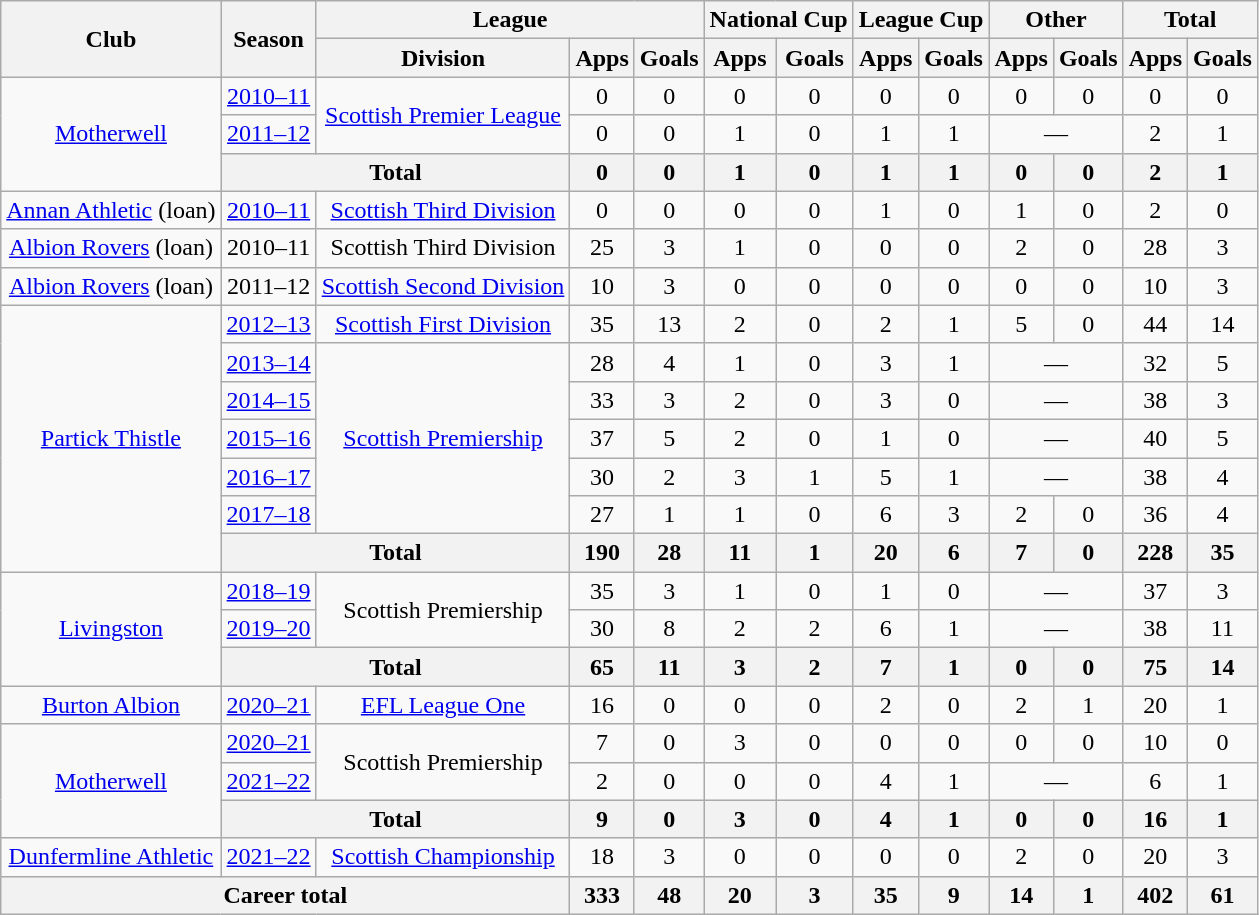<table class="wikitable" style="text-align: center">
<tr>
<th rowspan="2">Club</th>
<th rowspan="2">Season</th>
<th colspan="3">League</th>
<th colspan="2">National Cup</th>
<th colspan="2">League Cup</th>
<th colspan="2">Other</th>
<th colspan="2">Total</th>
</tr>
<tr>
<th>Division</th>
<th>Apps</th>
<th>Goals</th>
<th>Apps</th>
<th>Goals</th>
<th>Apps</th>
<th>Goals</th>
<th>Apps</th>
<th>Goals</th>
<th>Apps</th>
<th>Goals</th>
</tr>
<tr>
<td rowspan="3"><a href='#'>Motherwell</a></td>
<td><a href='#'>2010–11</a></td>
<td rowspan="2"><a href='#'>Scottish Premier League</a></td>
<td>0</td>
<td>0</td>
<td>0</td>
<td>0</td>
<td>0</td>
<td>0</td>
<td>0</td>
<td>0</td>
<td>0</td>
<td>0</td>
</tr>
<tr>
<td><a href='#'>2011–12</a></td>
<td>0</td>
<td>0</td>
<td>1</td>
<td>0</td>
<td>1</td>
<td>1</td>
<td colspan="2">—</td>
<td>2</td>
<td>1</td>
</tr>
<tr>
<th colspan="2">Total</th>
<th>0</th>
<th>0</th>
<th>1</th>
<th>0</th>
<th>1</th>
<th>1</th>
<th>0</th>
<th>0</th>
<th>2</th>
<th>1</th>
</tr>
<tr>
<td><a href='#'>Annan Athletic</a> (loan)</td>
<td><a href='#'>2010–11</a></td>
<td><a href='#'>Scottish Third Division</a></td>
<td>0</td>
<td>0</td>
<td>0</td>
<td>0</td>
<td>1</td>
<td>0</td>
<td>1</td>
<td>0</td>
<td>2</td>
<td>0</td>
</tr>
<tr>
<td><a href='#'>Albion Rovers</a> (loan)</td>
<td>2010–11</td>
<td>Scottish Third Division</td>
<td>25</td>
<td>3</td>
<td>1</td>
<td>0</td>
<td>0</td>
<td>0</td>
<td>2</td>
<td>0</td>
<td>28</td>
<td>3</td>
</tr>
<tr>
<td><a href='#'>Albion Rovers</a> (loan)</td>
<td>2011–12</td>
<td><a href='#'>Scottish Second Division</a></td>
<td>10</td>
<td>3</td>
<td>0</td>
<td>0</td>
<td>0</td>
<td>0</td>
<td>0</td>
<td>0</td>
<td>10</td>
<td>3</td>
</tr>
<tr>
<td rowspan="7"><a href='#'>Partick Thistle</a></td>
<td><a href='#'>2012–13</a></td>
<td><a href='#'>Scottish First Division</a></td>
<td>35</td>
<td>13</td>
<td>2</td>
<td>0</td>
<td>2</td>
<td>1</td>
<td>5</td>
<td>0</td>
<td>44</td>
<td>14</td>
</tr>
<tr>
<td><a href='#'>2013–14</a></td>
<td rowspan="5"><a href='#'>Scottish Premiership</a></td>
<td>28</td>
<td>4</td>
<td>1</td>
<td>0</td>
<td>3</td>
<td>1</td>
<td colspan="2">—</td>
<td>32</td>
<td>5</td>
</tr>
<tr>
<td><a href='#'>2014–15</a></td>
<td>33</td>
<td>3</td>
<td>2</td>
<td>0</td>
<td>3</td>
<td>0</td>
<td colspan="2">—</td>
<td>38</td>
<td>3</td>
</tr>
<tr>
<td><a href='#'>2015–16</a></td>
<td>37</td>
<td>5</td>
<td>2</td>
<td>0</td>
<td>1</td>
<td>0</td>
<td colspan="2">—</td>
<td>40</td>
<td>5</td>
</tr>
<tr>
<td><a href='#'>2016–17</a></td>
<td>30</td>
<td>2</td>
<td>3</td>
<td>1</td>
<td>5</td>
<td>1</td>
<td colspan="2">—</td>
<td>38</td>
<td>4</td>
</tr>
<tr>
<td><a href='#'>2017–18</a></td>
<td>27</td>
<td>1</td>
<td>1</td>
<td>0</td>
<td>6</td>
<td>3</td>
<td>2</td>
<td>0</td>
<td>36</td>
<td>4</td>
</tr>
<tr>
<th colspan="2">Total</th>
<th>190</th>
<th>28</th>
<th>11</th>
<th>1</th>
<th>20</th>
<th>6</th>
<th>7</th>
<th>0</th>
<th>228</th>
<th>35</th>
</tr>
<tr>
<td rowspan=3><a href='#'>Livingston</a></td>
<td><a href='#'>2018–19</a></td>
<td rowspan=2>Scottish Premiership</td>
<td>35</td>
<td>3</td>
<td>1</td>
<td>0</td>
<td>1</td>
<td>0</td>
<td colspan="2">—</td>
<td>37</td>
<td>3</td>
</tr>
<tr>
<td><a href='#'>2019–20</a></td>
<td>30</td>
<td>8</td>
<td>2</td>
<td>2</td>
<td>6</td>
<td>1</td>
<td colspan=2>—</td>
<td>38</td>
<td>11</td>
</tr>
<tr>
<th colspan=2>Total</th>
<th>65</th>
<th>11</th>
<th>3</th>
<th>2</th>
<th>7</th>
<th>1</th>
<th>0</th>
<th>0</th>
<th>75</th>
<th>14</th>
</tr>
<tr>
<td><a href='#'>Burton Albion</a></td>
<td><a href='#'>2020–21</a></td>
<td><a href='#'>EFL League One</a></td>
<td>16</td>
<td>0</td>
<td>0</td>
<td>0</td>
<td>2</td>
<td>0</td>
<td>2</td>
<td>1</td>
<td>20</td>
<td>1</td>
</tr>
<tr>
<td rowspan=3><a href='#'>Motherwell</a></td>
<td><a href='#'>2020–21</a></td>
<td rowspan=2>Scottish Premiership</td>
<td>7</td>
<td>0</td>
<td>3</td>
<td>0</td>
<td>0</td>
<td>0</td>
<td>0</td>
<td>0</td>
<td>10</td>
<td>0</td>
</tr>
<tr>
<td><a href='#'>2021–22</a></td>
<td>2</td>
<td>0</td>
<td>0</td>
<td>0</td>
<td>4</td>
<td>1</td>
<td colspan=2>—</td>
<td>6</td>
<td>1</td>
</tr>
<tr>
<th colspan=2>Total</th>
<th>9</th>
<th>0</th>
<th>3</th>
<th>0</th>
<th>4</th>
<th>1</th>
<th>0</th>
<th>0</th>
<th>16</th>
<th>1</th>
</tr>
<tr>
<td><a href='#'>Dunfermline Athletic</a></td>
<td><a href='#'>2021–22</a></td>
<td><a href='#'>Scottish Championship</a></td>
<td>18</td>
<td>3</td>
<td>0</td>
<td>0</td>
<td>0</td>
<td>0</td>
<td>2</td>
<td>0</td>
<td>20</td>
<td>3</td>
</tr>
<tr>
<th colspan="3">Career total</th>
<th>333</th>
<th>48</th>
<th>20</th>
<th>3</th>
<th>35</th>
<th>9</th>
<th>14</th>
<th>1</th>
<th>402</th>
<th>61</th>
</tr>
</table>
